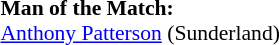<table style="width:100%; font-size:90%;">
<tr>
<td style="width:40%; vertical-align:top;"><br><strong>Man of the Match:</strong>
<br> <a href='#'>Anthony Patterson</a> (Sunderland)</td>
</tr>
</table>
